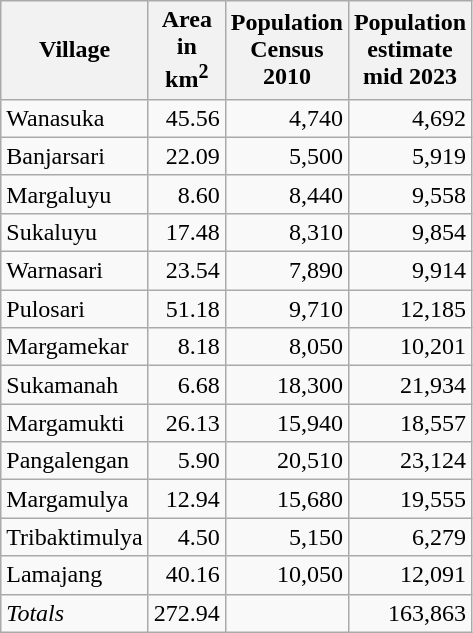<table class="wikitable">
<tr>
<th>Village</th>
<th>Area<br>in<br>km<sup>2</sup></th>
<th>Population<br>Census<br>2010</th>
<th>Population<br>estimate<br>mid 2023</th>
</tr>
<tr>
<td>Wanasuka</td>
<td align="right">45.56</td>
<td align="right">4,740</td>
<td align="right">4,692</td>
</tr>
<tr>
<td>Banjarsari</td>
<td align="right">22.09</td>
<td align="right">5,500</td>
<td align="right">5,919</td>
</tr>
<tr>
<td>Margaluyu</td>
<td align="right">8.60</td>
<td align="right">8,440</td>
<td align="right">9,558</td>
</tr>
<tr>
<td>Sukaluyu</td>
<td align="right">17.48</td>
<td align="right">8,310</td>
<td align="right">9,854</td>
</tr>
<tr>
<td>Warnasari</td>
<td align="right">23.54</td>
<td align="right">7,890</td>
<td align="right">9,914</td>
</tr>
<tr>
<td>Pulosari</td>
<td align="right">51.18</td>
<td align="right">9,710</td>
<td align="right">12,185</td>
</tr>
<tr>
<td>Margamekar</td>
<td align="right">8.18</td>
<td align="right">8,050</td>
<td align="right">10,201</td>
</tr>
<tr>
<td>Sukamanah</td>
<td align="right">6.68</td>
<td align="right">18,300</td>
<td align="right">21,934</td>
</tr>
<tr>
<td>Margamukti</td>
<td align="right">26.13</td>
<td align="right">15,940</td>
<td align="right">18,557</td>
</tr>
<tr>
<td>Pangalengan</td>
<td align="right">5.90</td>
<td align="right">20,510</td>
<td align="right">23,124</td>
</tr>
<tr>
<td>Margamulya</td>
<td align="right">12.94</td>
<td align="right">15,680</td>
<td align="right">19,555</td>
</tr>
<tr>
<td>Tribaktimulya</td>
<td align="right">4.50</td>
<td align="right">5,150</td>
<td align="right">6,279</td>
</tr>
<tr>
<td>Lamajang</td>
<td align="right">40.16</td>
<td align="right">10,050</td>
<td align="right">12,091</td>
</tr>
<tr>
<td><em>Totals</em></td>
<td align="right">272.94</td>
<td align="right"></td>
<td align="right">163,863</td>
</tr>
</table>
